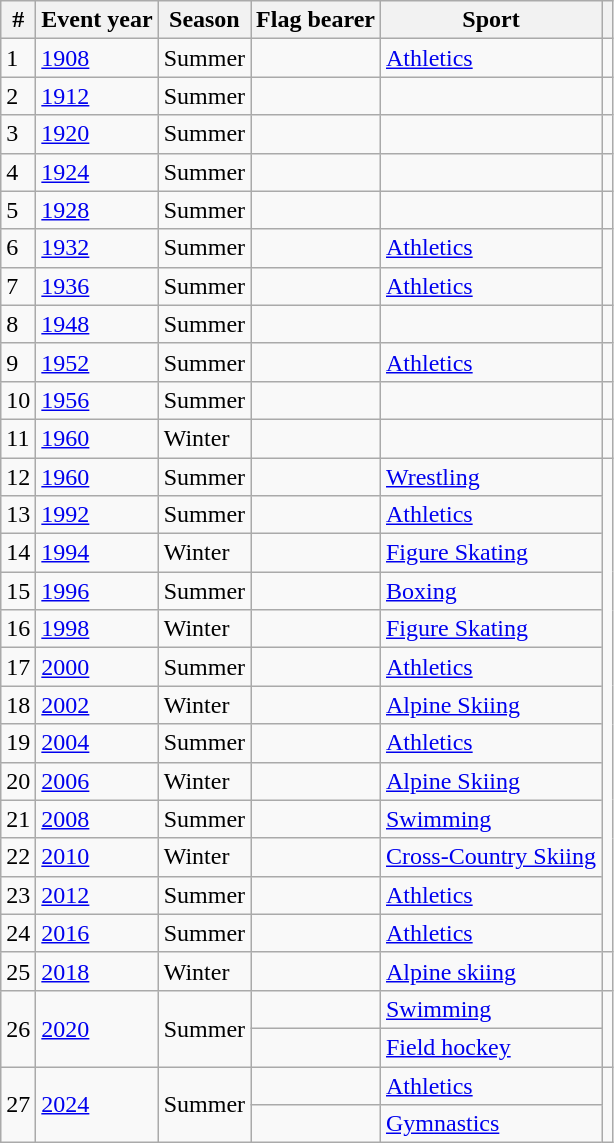<table class="wikitable sortable">
<tr>
<th>#</th>
<th>Event year</th>
<th>Season</th>
<th>Flag bearer</th>
<th>Sport</th>
<th></th>
</tr>
<tr>
<td>1</td>
<td><a href='#'>1908</a></td>
<td>Summer</td>
<td></td>
<td><a href='#'>Athletics</a></td>
<td></td>
</tr>
<tr>
<td>2</td>
<td><a href='#'>1912</a></td>
<td>Summer</td>
<td></td>
<td></td>
<td></td>
</tr>
<tr>
<td>3</td>
<td><a href='#'>1920</a></td>
<td>Summer</td>
<td></td>
<td></td>
<td></td>
</tr>
<tr>
<td>4</td>
<td><a href='#'>1924</a></td>
<td>Summer</td>
<td></td>
<td></td>
<td></td>
</tr>
<tr>
<td>5</td>
<td><a href='#'>1928</a></td>
<td>Summer</td>
<td></td>
<td></td>
<td></td>
</tr>
<tr>
<td>6</td>
<td><a href='#'>1932</a></td>
<td>Summer</td>
<td></td>
<td><a href='#'>Athletics</a></td>
<td rowspan=2></td>
</tr>
<tr>
<td>7</td>
<td><a href='#'>1936</a></td>
<td>Summer</td>
<td></td>
<td><a href='#'>Athletics</a></td>
</tr>
<tr>
<td>8</td>
<td><a href='#'>1948</a></td>
<td>Summer</td>
<td></td>
<td></td>
<td></td>
</tr>
<tr>
<td>9</td>
<td><a href='#'>1952</a></td>
<td>Summer</td>
<td></td>
<td><a href='#'>Athletics</a></td>
<td></td>
</tr>
<tr>
<td>10</td>
<td><a href='#'>1956</a></td>
<td>Summer</td>
<td></td>
<td></td>
<td></td>
</tr>
<tr>
<td>11</td>
<td><a href='#'>1960</a></td>
<td>Winter</td>
<td></td>
<td></td>
<td></td>
</tr>
<tr>
<td>12</td>
<td><a href='#'>1960</a></td>
<td>Summer</td>
<td></td>
<td><a href='#'>Wrestling</a></td>
<td rowspan=13></td>
</tr>
<tr>
<td>13</td>
<td><a href='#'>1992</a></td>
<td>Summer</td>
<td></td>
<td><a href='#'>Athletics</a></td>
</tr>
<tr>
<td>14</td>
<td><a href='#'>1994</a></td>
<td>Winter</td>
<td></td>
<td><a href='#'>Figure Skating</a></td>
</tr>
<tr>
<td>15</td>
<td><a href='#'>1996</a></td>
<td>Summer</td>
<td></td>
<td><a href='#'>Boxing</a></td>
</tr>
<tr>
<td>16</td>
<td><a href='#'>1998</a></td>
<td>Winter</td>
<td></td>
<td><a href='#'>Figure Skating</a></td>
</tr>
<tr>
<td>17</td>
<td><a href='#'>2000</a></td>
<td>Summer</td>
<td></td>
<td><a href='#'>Athletics</a></td>
</tr>
<tr>
<td>18</td>
<td><a href='#'>2002</a></td>
<td>Winter</td>
<td></td>
<td><a href='#'>Alpine Skiing</a></td>
</tr>
<tr>
<td>19</td>
<td><a href='#'>2004</a></td>
<td>Summer</td>
<td></td>
<td><a href='#'>Athletics</a></td>
</tr>
<tr>
<td>20</td>
<td><a href='#'>2006</a></td>
<td>Winter</td>
<td></td>
<td><a href='#'>Alpine Skiing</a></td>
</tr>
<tr>
<td>21</td>
<td><a href='#'>2008</a></td>
<td>Summer</td>
<td></td>
<td><a href='#'>Swimming</a></td>
</tr>
<tr>
<td>22</td>
<td><a href='#'>2010</a></td>
<td>Winter</td>
<td></td>
<td><a href='#'>Cross-Country Skiing</a></td>
</tr>
<tr>
<td>23</td>
<td><a href='#'>2012</a></td>
<td>Summer</td>
<td></td>
<td><a href='#'>Athletics</a></td>
</tr>
<tr>
<td>24</td>
<td><a href='#'>2016</a></td>
<td>Summer</td>
<td></td>
<td><a href='#'>Athletics</a></td>
</tr>
<tr>
<td>25</td>
<td><a href='#'>2018</a></td>
<td>Winter</td>
<td></td>
<td><a href='#'>Alpine skiing</a></td>
<td></td>
</tr>
<tr>
<td rowspan=2>26</td>
<td rowspan=2><a href='#'>2020</a></td>
<td rowspan=2>Summer</td>
<td></td>
<td><a href='#'>Swimming</a></td>
<td rowspan=2></td>
</tr>
<tr>
<td></td>
<td><a href='#'>Field hockey</a></td>
</tr>
<tr>
<td rowspan=2>27</td>
<td rowspan=2><a href='#'>2024</a></td>
<td rowspan=2>Summer</td>
<td></td>
<td><a href='#'>Athletics</a></td>
<td rowspan=2></td>
</tr>
<tr>
<td></td>
<td><a href='#'>Gymnastics</a></td>
</tr>
</table>
